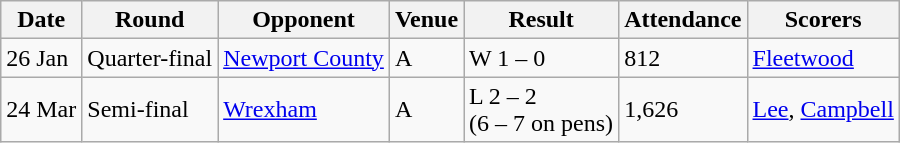<table class="wikitable">
<tr>
<th>Date</th>
<th>Round</th>
<th>Opponent</th>
<th>Venue</th>
<th>Result</th>
<th>Attendance</th>
<th>Scorers</th>
</tr>
<tr>
<td>26 Jan</td>
<td>Quarter-final</td>
<td><a href='#'>Newport County</a></td>
<td>A</td>
<td>W 1 – 0</td>
<td>812</td>
<td><a href='#'>Fleetwood</a></td>
</tr>
<tr>
<td>24 Mar</td>
<td>Semi-final</td>
<td><a href='#'>Wrexham</a></td>
<td>A</td>
<td>L 2 – 2<br>(6 – 7 on pens)</td>
<td>1,626</td>
<td><a href='#'>Lee</a>, <a href='#'>Campbell</a></td>
</tr>
</table>
